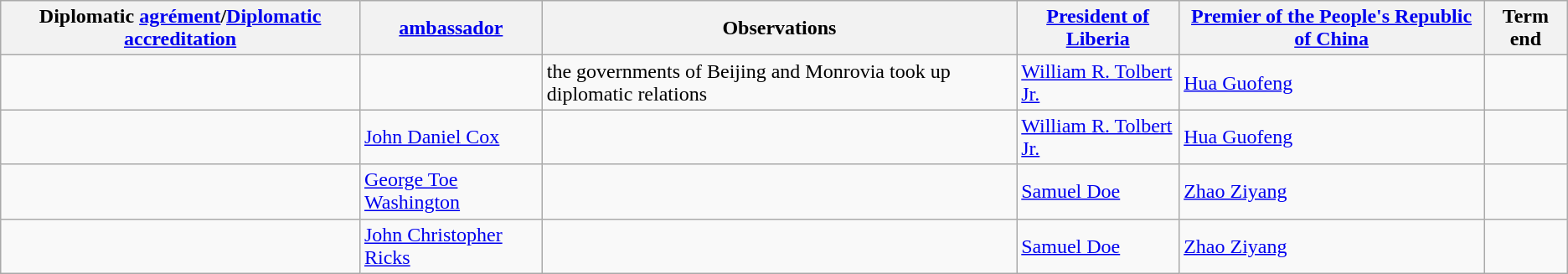<table class="wikitable sortable">
<tr>
<th>Diplomatic <a href='#'>agrément</a>/<a href='#'>Diplomatic accreditation</a></th>
<th><a href='#'>ambassador</a></th>
<th>Observations</th>
<th><a href='#'>President of Liberia</a></th>
<th><a href='#'>Premier of the People's Republic of China</a></th>
<th>Term end</th>
</tr>
<tr>
<td></td>
<td></td>
<td>the governments of Beijing and Monrovia took up diplomatic relations</td>
<td><a href='#'>William R. Tolbert Jr.</a></td>
<td><a href='#'>Hua Guofeng</a></td>
<td></td>
</tr>
<tr>
<td></td>
<td><a href='#'>John Daniel Cox</a></td>
<td></td>
<td><a href='#'>William R. Tolbert Jr.</a></td>
<td><a href='#'>Hua Guofeng</a></td>
<td></td>
</tr>
<tr>
<td></td>
<td><a href='#'>George Toe Washington</a></td>
<td></td>
<td><a href='#'>Samuel Doe</a></td>
<td><a href='#'>Zhao Ziyang</a></td>
<td></td>
</tr>
<tr>
<td></td>
<td><a href='#'>John Christopher Ricks</a></td>
<td></td>
<td><a href='#'>Samuel Doe</a></td>
<td><a href='#'>Zhao Ziyang</a></td>
<td></td>
</tr>
</table>
